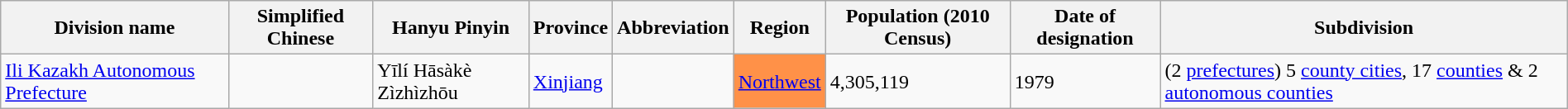<table class="wikitable sortable" width=100% style="font-size:100%;" align=center>
<tr>
<th align="left">Division name</th>
<th align="left">Simplified Chinese</th>
<th align="left">Hanyu Pinyin</th>
<th align="left">Province</th>
<th align="left">Abbreviation</th>
<th align="left">Region</th>
<th align="right">Population (2010 Census)</th>
<th align="right">Date of designation</th>
<th align="right">Subdivision</th>
</tr>
<tr>
<td><a href='#'>Ili Kazakh Autonomous Prefecture</a></td>
<td></td>
<td>Yīlí Hāsàkè Zìzhìzhōu</td>
<td><a href='#'>Xinjiang</a></td>
<td></td>
<td bgcolor=#ff9148><a href='#'>Northwest</a></td>
<td>4,305,119</td>
<td>1979</td>
<td>(2 <a href='#'>prefectures</a>) 5 <a href='#'>county cities</a>, 17 <a href='#'>counties</a> & 2 <a href='#'>autonomous counties</a></td>
</tr>
</table>
